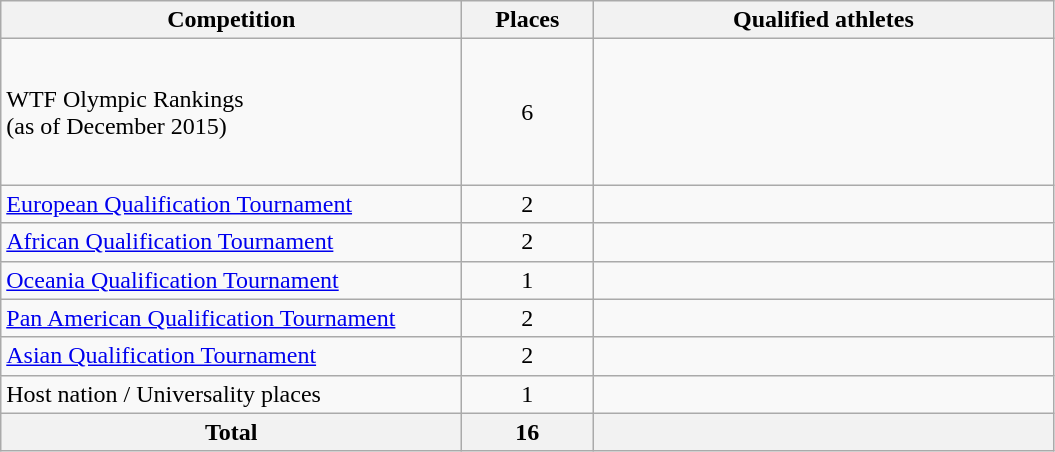<table class="wikitable">
<tr>
<th width=300>Competition</th>
<th width=80>Places</th>
<th width=300>Qualified athletes</th>
</tr>
<tr>
<td>WTF Olympic Rankings<br>(as of December 2015)</td>
<td align="center">6</td>
<td><br><br><br><br><br></td>
</tr>
<tr>
<td><a href='#'>European Qualification Tournament</a></td>
<td align="center">2</td>
<td><br></td>
</tr>
<tr>
<td><a href='#'>African Qualification Tournament</a></td>
<td align="center">2</td>
<td><br></td>
</tr>
<tr>
<td><a href='#'>Oceania Qualification Tournament</a></td>
<td align="center">1</td>
<td></td>
</tr>
<tr>
<td><a href='#'>Pan American Qualification Tournament</a></td>
<td align="center">2</td>
<td><br></td>
</tr>
<tr>
<td><a href='#'>Asian Qualification Tournament</a></td>
<td align="center">2</td>
<td><br></td>
</tr>
<tr>
<td>Host nation / Universality places</td>
<td align="center">1</td>
<td></td>
</tr>
<tr>
<th>Total</th>
<th>16</th>
<th></th>
</tr>
</table>
